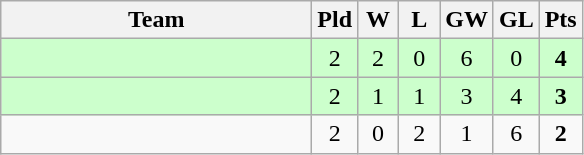<table class="wikitable" style="text-align:center">
<tr>
<th width=200>Team</th>
<th width=20>Pld</th>
<th width=20>W</th>
<th width=20>L</th>
<th width=20>GW</th>
<th width=20>GL</th>
<th width=20>Pts</th>
</tr>
<tr bgcolor="ccffcc">
<td style="text-align:left;"></td>
<td>2</td>
<td>2</td>
<td>0</td>
<td>6</td>
<td>0</td>
<td><strong>4</strong></td>
</tr>
<tr bgcolor="ccffcc">
<td style="text-align:left;"></td>
<td>2</td>
<td>1</td>
<td>1</td>
<td>3</td>
<td>4</td>
<td><strong>3</strong></td>
</tr>
<tr>
<td style="text-align:left;"></td>
<td>2</td>
<td>0</td>
<td>2</td>
<td>1</td>
<td>6</td>
<td><strong>2</strong></td>
</tr>
</table>
